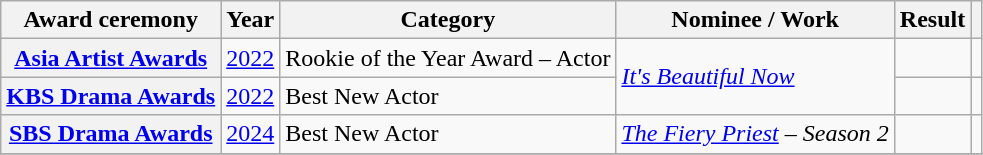<table class="wikitable plainrowheaders sortable">
<tr>
<th scope="col">Award ceremony</th>
<th scope="col">Year</th>
<th scope="col">Category</th>
<th scope="col">Nominee / Work</th>
<th scope="col">Result</th>
<th scope="col" class="unsortable"></th>
</tr>
<tr>
<th scope="row"  rowspan="1"><a href='#'>Asia Artist Awards</a></th>
<td rowspan="1" style="text-align:center"><a href='#'>2022</a></td>
<td>Rookie of the Year Award – Actor</td>
<td rowspan="2"><em><a href='#'>It's Beautiful Now</a></em></td>
<td></td>
<td style="text-align:center"></td>
</tr>
<tr>
<th scope="row"  rowspan="1"><a href='#'>KBS Drama Awards</a></th>
<td style="text-align:center"><a href='#'>2022</a></td>
<td>Best New Actor</td>
<td></td>
<td style="text-align:center"></td>
</tr>
<tr>
<th scope="row"  rowspan="1"><a href='#'>SBS Drama Awards</a></th>
<td style="text-align:center"><a href='#'>2024</a></td>
<td>Best New Actor</td>
<td><em><a href='#'>The Fiery Priest</a> – Season 2</em></td>
<td></td>
<td style="text-align:center"></td>
</tr>
<tr>
</tr>
</table>
